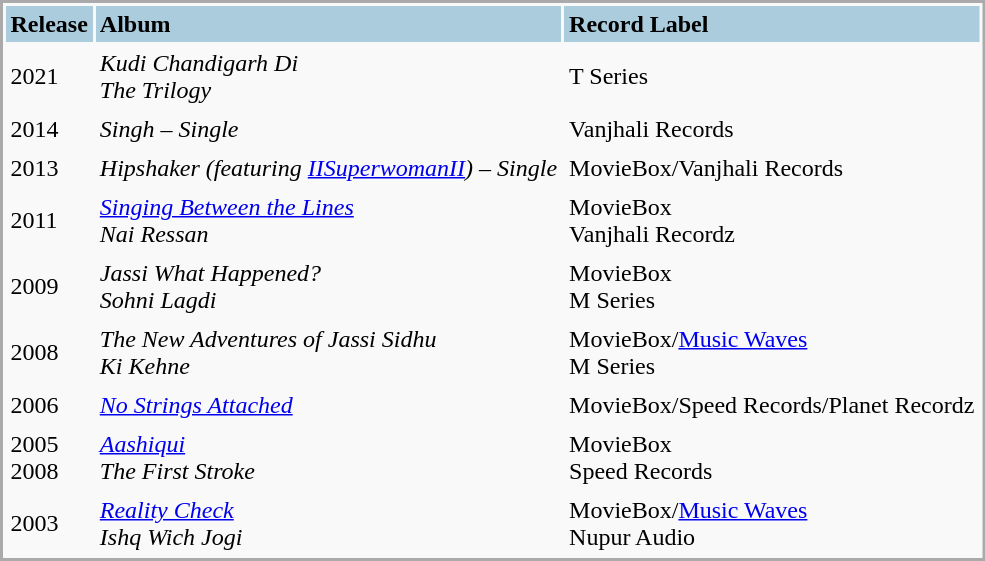<table boder="3" cellpadding="3" cellspacing="2" style="margin: 1em 1em 1em 0; background: #f9f9f9; border: 2px #aaa solid; border-collapse: border; font-size: 100%;">
<tr bgcolor="#AACCDD" align="left">
<th>Release</th>
<th>Album</th>
<th>Record Label</th>
</tr>
<tr>
<td>2021</td>
<td><em>Kudi Chandigarh Di</em> <br> <em>The Trilogy</em></td>
<td>T Series</td>
</tr>
<tr>
<td>2014</td>
<td><em>Singh – Single</em></td>
<td>Vanjhali Records</td>
</tr>
<tr>
<td>2013</td>
<td><em>Hipshaker (featuring <a href='#'>IISuperwomanII</a>) – Single</em></td>
<td>MovieBox/Vanjhali Records</td>
</tr>
<tr>
<td>2011</td>
<td><em><a href='#'>Singing Between the Lines</a></em><br><em>Nai Ressan</em></td>
<td>MovieBox<br>Vanjhali Recordz</td>
</tr>
<tr>
<td>2009</td>
<td><em>Jassi What Happened?</em><br><em>Sohni Lagdi</em></td>
<td>MovieBox<br>M Series</td>
</tr>
<tr>
<td>2008</td>
<td><em>The New Adventures of Jassi Sidhu</em><br><em>Ki Kehne</em></td>
<td>MovieBox/<a href='#'>Music Waves</a><br>M Series</td>
</tr>
<tr>
<td>2006</td>
<td><em><a href='#'>No Strings Attached</a></em></td>
<td>MovieBox/Speed Records/Planet Recordz</td>
</tr>
<tr>
<td>2005<br>2008</td>
<td><em><a href='#'>Aashiqui</a></em><br><em>The First Stroke</em></td>
<td>MovieBox<br>Speed Records</td>
</tr>
<tr>
<td>2003</td>
<td><em><a href='#'>Reality Check</a></em><br><em>Ishq Wich Jogi</em></td>
<td>MovieBox/<a href='#'>Music Waves</a><br>Nupur Audio</td>
</tr>
</table>
